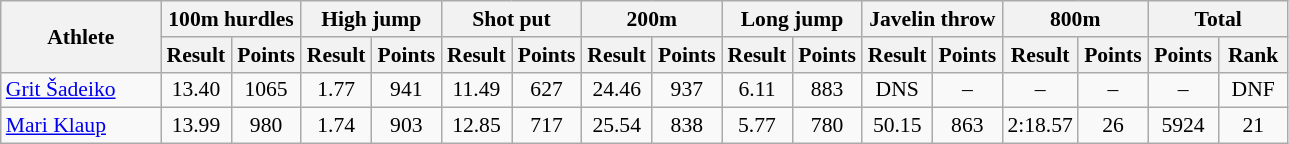<table class="wikitable" style="font-size:90%;text-align:center;">
<tr>
<th rowspan="2" width="100">Athlete</th>
<th colspan="2" width="80">100m hurdles</th>
<th colspan="2" width="80">High jump</th>
<th colspan="2" width="80">Shot put</th>
<th colspan="2" width="80">200m</th>
<th colspan="2" width="80">Long jump</th>
<th colspan="2" width="80">Javelin throw</th>
<th colspan="2" width="80">800m</th>
<th colspan="2" width="80">Total</th>
</tr>
<tr>
<th width="40">Result</th>
<th width="40">Points</th>
<th width="40">Result</th>
<th width="40">Points</th>
<th width="40">Result</th>
<th width="40">Points</th>
<th width="40">Result</th>
<th width="40">Points</th>
<th width="40">Result</th>
<th width="40">Points</th>
<th width="40">Result</th>
<th width="40">Points</th>
<th width="40">Result</th>
<th width="40">Points</th>
<th width="40">Points</th>
<th width="40">Rank</th>
</tr>
<tr>
<td align="left"><a href='#'>Grit Šadeiko</a></td>
<td>13.40</td>
<td>1065</td>
<td>1.77</td>
<td>941</td>
<td>11.49</td>
<td>627</td>
<td>24.46</td>
<td>937</td>
<td>6.11</td>
<td>883</td>
<td>DNS</td>
<td>–</td>
<td>–</td>
<td>–</td>
<td>–</td>
<td>DNF</td>
</tr>
<tr>
<td align="left"><a href='#'>Mari Klaup</a></td>
<td>13.99</td>
<td>980</td>
<td>1.74</td>
<td>903</td>
<td>12.85</td>
<td>717</td>
<td>25.54</td>
<td>838</td>
<td>5.77</td>
<td>780</td>
<td>50.15</td>
<td>863</td>
<td>2:18.57</td>
<td>26</td>
<td>5924</td>
<td>21</td>
</tr>
</table>
